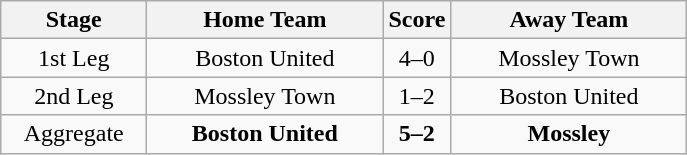<table class="wikitable" style="text-align:center">
<tr>
<th width=90>Stage</th>
<th width=150>Home Team</th>
<th width=20>Score</th>
<th width=150>Away Team</th>
</tr>
<tr>
<td>1st Leg</td>
<td>Boston United</td>
<td>4–0</td>
<td>Mossley Town</td>
</tr>
<tr>
<td>2nd Leg</td>
<td>Mossley Town</td>
<td>1–2</td>
<td>Boston United</td>
</tr>
<tr>
<td>Aggregate</td>
<td><strong>Boston United</strong></td>
<td><strong>5–2</strong></td>
<td><strong>Mossley</strong></td>
</tr>
</table>
